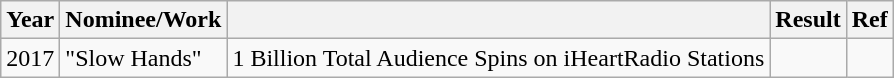<table class="wikitable">
<tr>
<th>Year</th>
<th>Nominee/Work</th>
<th></th>
<th>Result</th>
<th>Ref</th>
</tr>
<tr>
<td>2017</td>
<td>"Slow Hands"</td>
<td>1 Billion Total Audience Spins on iHeartRadio Stations</td>
<td></td>
<td></td>
</tr>
</table>
